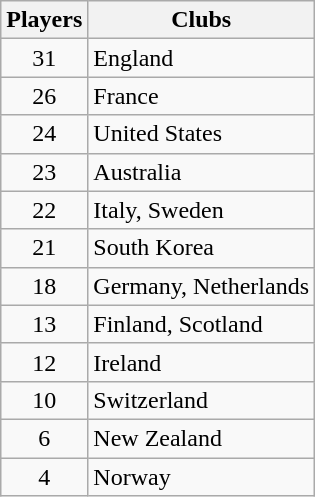<table class="wikitable">
<tr>
<th>Players</th>
<th>Clubs</th>
</tr>
<tr>
<td align="center">31</td>
<td> England</td>
</tr>
<tr>
<td align="center">26</td>
<td> France</td>
</tr>
<tr>
<td align="center">24</td>
<td> United States</td>
</tr>
<tr>
<td align="center">23</td>
<td> Australia</td>
</tr>
<tr>
<td align="center">22</td>
<td> Italy,  Sweden</td>
</tr>
<tr>
<td align="center">21</td>
<td> South Korea</td>
</tr>
<tr>
<td align="center">18</td>
<td> Germany,  Netherlands</td>
</tr>
<tr>
<td align="center">13</td>
<td> Finland,  Scotland</td>
</tr>
<tr>
<td align="center">12</td>
<td> Ireland</td>
</tr>
<tr>
<td align="center">10</td>
<td> Switzerland</td>
</tr>
<tr>
<td align="center">6</td>
<td> New Zealand</td>
</tr>
<tr>
<td align="center">4</td>
<td> Norway</td>
</tr>
</table>
